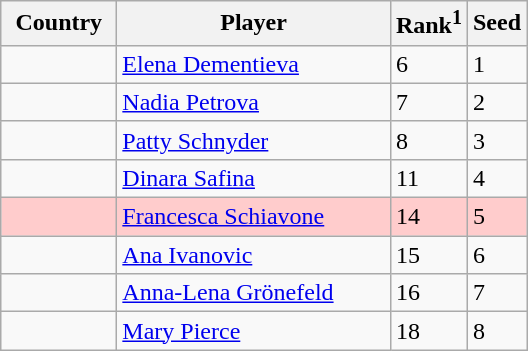<table class="sortable wikitable">
<tr>
<th width="70">Country</th>
<th width="175">Player</th>
<th>Rank<sup>1</sup></th>
<th>Seed</th>
</tr>
<tr>
<td></td>
<td><a href='#'>Elena Dementieva</a></td>
<td>6</td>
<td>1</td>
</tr>
<tr>
<td></td>
<td><a href='#'>Nadia Petrova</a></td>
<td>7</td>
<td>2</td>
</tr>
<tr>
<td></td>
<td><a href='#'>Patty Schnyder</a></td>
<td>8</td>
<td>3</td>
</tr>
<tr>
<td></td>
<td><a href='#'>Dinara Safina</a></td>
<td>11</td>
<td>4</td>
</tr>
<tr style="background:#fcc;">
<td></td>
<td><a href='#'>Francesca Schiavone</a></td>
<td>14</td>
<td>5</td>
</tr>
<tr>
<td></td>
<td><a href='#'>Ana Ivanovic</a></td>
<td>15</td>
<td>6</td>
</tr>
<tr>
<td></td>
<td><a href='#'>Anna-Lena Grönefeld</a></td>
<td>16</td>
<td>7</td>
</tr>
<tr>
<td></td>
<td><a href='#'>Mary Pierce</a></td>
<td>18</td>
<td>8</td>
</tr>
</table>
